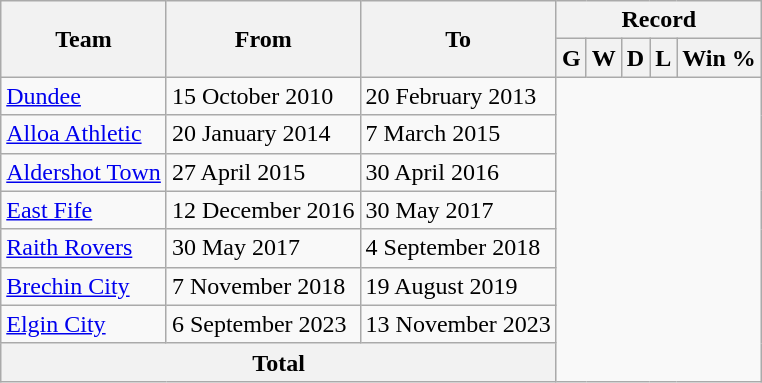<table class="wikitable" style="text-align: center">
<tr>
<th rowspan="2">Team</th>
<th rowspan="2">From</th>
<th rowspan="2">To</th>
<th colspan="5">Record</th>
</tr>
<tr>
<th>G</th>
<th>W</th>
<th>D</th>
<th>L</th>
<th>Win %</th>
</tr>
<tr>
<td align=left><a href='#'>Dundee</a></td>
<td align=left>15 October 2010</td>
<td align=left>20 February 2013<br></td>
</tr>
<tr>
<td align=left><a href='#'>Alloa Athletic</a></td>
<td align=left>20 January 2014</td>
<td align=left>7 March 2015<br></td>
</tr>
<tr>
<td align=left><a href='#'>Aldershot Town</a></td>
<td align=left>27 April 2015</td>
<td align=left>30 April 2016<br></td>
</tr>
<tr>
<td align=left><a href='#'>East Fife</a></td>
<td align=left>12 December 2016</td>
<td align=left>30 May 2017<br></td>
</tr>
<tr>
<td align=left><a href='#'>Raith Rovers</a></td>
<td align=left>30 May 2017</td>
<td align=left>4 September 2018<br></td>
</tr>
<tr>
<td align=left><a href='#'>Brechin City</a></td>
<td align=left>7 November 2018</td>
<td align=left>19 August 2019<br></td>
</tr>
<tr>
<td align=left><a href='#'>Elgin City</a></td>
<td align=left>6 September 2023</td>
<td align=left>13 November 2023<br></td>
</tr>
<tr>
<th colspan=3>Total<br></th>
</tr>
</table>
